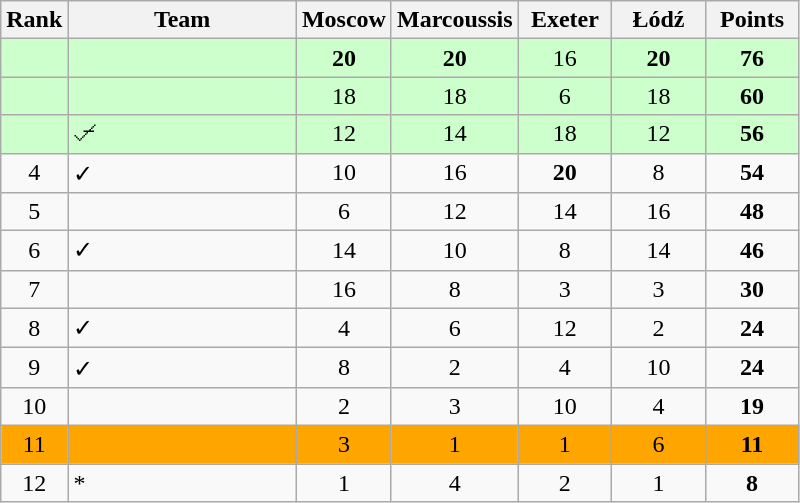<table class="wikitable" style="text-align: center;">
<tr>
<th width=30>Rank</th>
<th width=145>Team</th>
<th width=55>Moscow</th>
<th width=55>Marcoussis</th>
<th width=55>Exeter</th>
<th width=55>Łódź</th>
<th width=55>Points</th>
</tr>
<tr bgcolor=ccffcc>
<td></td>
<td align=left></td>
<td><strong>20</strong></td>
<td><strong>20</strong></td>
<td>16</td>
<td><strong>20</strong></td>
<td><strong>76</strong></td>
</tr>
<tr bgcolor=ccffcc>
<td></td>
<td align=left></td>
<td>18</td>
<td>18</td>
<td>6</td>
<td>18</td>
<td><strong>60</strong></td>
</tr>
<tr bgcolor=ccffcc>
<td></td>
<td align=left> ⍻</td>
<td>12</td>
<td>14</td>
<td>18</td>
<td>12</td>
<td><strong>56</strong></td>
</tr>
<tr>
<td>4</td>
<td align=left> ✓</td>
<td>10</td>
<td>16</td>
<td><strong>20</strong></td>
<td>8</td>
<td><strong>54</strong></td>
</tr>
<tr>
<td>5</td>
<td align=left></td>
<td>6</td>
<td>12</td>
<td>14</td>
<td>16</td>
<td><strong>48</strong></td>
</tr>
<tr>
<td>6</td>
<td align=left> ✓</td>
<td>14</td>
<td>10</td>
<td>8</td>
<td>14</td>
<td><strong>46</strong></td>
</tr>
<tr>
<td>7</td>
<td align=left></td>
<td>16</td>
<td>8</td>
<td>3</td>
<td>3</td>
<td><strong>30</strong></td>
</tr>
<tr>
<td>8</td>
<td align=left> ✓</td>
<td>4</td>
<td>6</td>
<td>12</td>
<td>2</td>
<td><strong>24</strong></td>
</tr>
<tr>
<td>9</td>
<td align=left> ✓</td>
<td>8</td>
<td>2</td>
<td>4</td>
<td>10</td>
<td><strong>24</strong></td>
</tr>
<tr>
<td>10</td>
<td align=left></td>
<td>2</td>
<td>3</td>
<td>10</td>
<td>4</td>
<td><strong>19</strong></td>
</tr>
<tr bgcolor=FFA500>
<td>11</td>
<td align=left></td>
<td>3</td>
<td>1</td>
<td>1</td>
<td>6</td>
<td><strong>11</strong></td>
</tr>
<tr>
<td>12</td>
<td align=left>*</td>
<td>1</td>
<td>4</td>
<td>2</td>
<td>1</td>
<td><strong>8</strong></td>
</tr>
</table>
